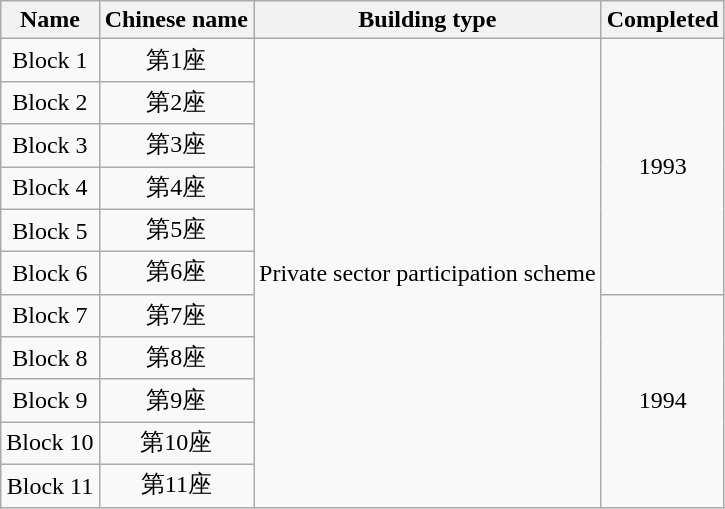<table class="wikitable" style="text-align: center">
<tr>
<th>Name</th>
<th>Chinese name</th>
<th>Building type</th>
<th>Completed</th>
</tr>
<tr>
<td>Block 1</td>
<td>第1座</td>
<td rowspan="11">Private sector participation scheme</td>
<td rowspan="6">1993</td>
</tr>
<tr>
<td>Block 2</td>
<td>第2座</td>
</tr>
<tr>
<td>Block 3</td>
<td>第3座</td>
</tr>
<tr>
<td>Block 4</td>
<td>第4座</td>
</tr>
<tr>
<td>Block 5</td>
<td>第5座</td>
</tr>
<tr>
<td>Block 6</td>
<td>第6座</td>
</tr>
<tr>
<td>Block 7</td>
<td>第7座</td>
<td rowspan="5">1994</td>
</tr>
<tr>
<td>Block 8</td>
<td>第8座</td>
</tr>
<tr>
<td>Block 9</td>
<td>第9座</td>
</tr>
<tr>
<td>Block 10</td>
<td>第10座</td>
</tr>
<tr>
<td>Block 11</td>
<td>第11座</td>
</tr>
</table>
